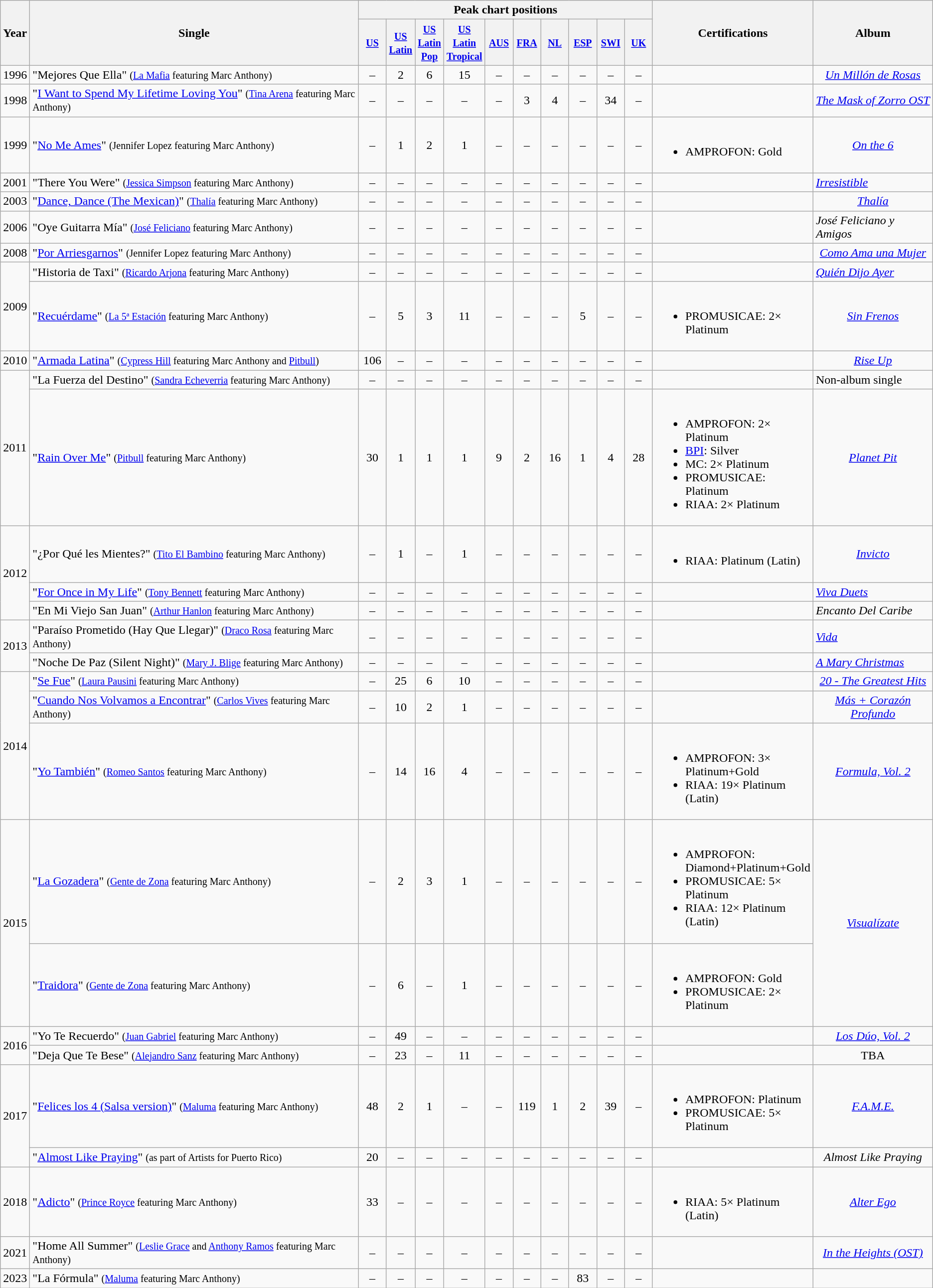<table class="wikitable">
<tr>
<th rowspan="2">Year</th>
<th rowspan="2">Single</th>
<th colspan="10">Peak chart positions</th>
<th rowspan="2" style="width:170px;">Certifications</th>
<th rowspan="2">Album</th>
</tr>
<tr>
<th width="30"><small><a href='#'>US</a></small> <br></th>
<th width="30"><small><a href='#'>US Latin</a></small> <br></th>
<th width="30"><small><a href='#'>US Latin Pop</a></small> <br></th>
<th width="30"><small><a href='#'>US <br>Latin Tropical</a></small> <br></th>
<th width="30"><small><a href='#'>AUS</a></small><br></th>
<th width="30"><small><a href='#'>FRA</a></small> <br></th>
<th width="30"><small><a href='#'>NL</a></small> <br></th>
<th width="30"><small><a href='#'>ESP</a></small><br></th>
<th width="30"><small><a href='#'>SWI</a></small> <br></th>
<th width="30"><small><a href='#'>UK</a></small><br></th>
</tr>
<tr>
<td style="text-align:center;">1996</td>
<td align="left">"Mejores Que Ella" <small>(<a href='#'>La Mafia</a> featuring Marc Anthony)</small></td>
<td style="text-align:center;">–</td>
<td style="text-align:center;">2</td>
<td style="text-align:center;">6</td>
<td style="text-align:center;">15</td>
<td style="text-align:center;">–</td>
<td style="text-align:center;">–</td>
<td style="text-align:center;">–</td>
<td style="text-align:center;">–</td>
<td style="text-align:center;">–</td>
<td style="text-align:center;">–</td>
<td></td>
<td style="text-align:center;"><em><a href='#'>Un Millón de Rosas</a></em></td>
</tr>
<tr>
<td style="text-align:center;">1998</td>
<td align="left">"<a href='#'>I Want to Spend My Lifetime Loving You</a>" <small>(<a href='#'>Tina Arena</a> featuring Marc Anthony)</small></td>
<td style="text-align:center;">–</td>
<td style="text-align:center;">–</td>
<td style="text-align:center;">–</td>
<td style="text-align:center;">–</td>
<td style="text-align:center;">–</td>
<td style="text-align:center;">3</td>
<td style="text-align:center;">4</td>
<td style="text-align:center;">–</td>
<td style="text-align:center;">34</td>
<td style="text-align:center;">–</td>
<td></td>
<td style="text-align:center;"><em><a href='#'>The Mask of Zorro OST</a></em></td>
</tr>
<tr>
<td style="text-align:center;">1999</td>
<td align="left">"<a href='#'>No Me Ames</a>" <small>(Jennifer Lopez featuring Marc Anthony)</small></td>
<td style="text-align:center;">–</td>
<td style="text-align:center;">1</td>
<td style="text-align:center;">2</td>
<td style="text-align:center;">1</td>
<td style="text-align:center;">–</td>
<td style="text-align:center;">–</td>
<td style="text-align:center;">–</td>
<td style="text-align:center;">–</td>
<td style="text-align:center;">–</td>
<td style="text-align:center;">–</td>
<td><br><ul><li>AMPROFON: Gold</li></ul></td>
<td style="text-align:center;"><em><a href='#'>On the 6</a></em></td>
</tr>
<tr>
<td>2001</td>
<td>"There You Were" <small>(<a href='#'>Jessica Simpson</a> featuring Marc Anthony)</small></td>
<td style="text-align:center;">–</td>
<td style="text-align:center;">–</td>
<td style="text-align:center;">–</td>
<td style="text-align:center;">–</td>
<td style="text-align:center;">–</td>
<td style="text-align:center;">–</td>
<td style="text-align:center;">–</td>
<td style="text-align:center;">–</td>
<td style="text-align:center;">–</td>
<td style="text-align:center;">–</td>
<td></td>
<td><em><a href='#'>Irresistible</a></em></td>
</tr>
<tr>
<td style="text-align:center;">2003</td>
<td align="left">"<a href='#'>Dance, Dance (The Mexican)</a>" <small>(<a href='#'>Thalía</a> featuring Marc Anthony)</small></td>
<td style="text-align:center;">–</td>
<td style="text-align:center;">–</td>
<td style="text-align:center;">–</td>
<td style="text-align:center;">–</td>
<td style="text-align:center;">–</td>
<td style="text-align:center;">–</td>
<td style="text-align:center;">–</td>
<td style="text-align:center;">–</td>
<td style="text-align:center;">–</td>
<td style="text-align:center;">–</td>
<td></td>
<td style="text-align:center;"><em><a href='#'>Thalía</a></em></td>
</tr>
<tr>
<td>2006</td>
<td>"Oye Guitarra Mía" <small>(<a href='#'>José Feliciano</a> featuring Marc Anthony)</small></td>
<td style="text-align:center;">–</td>
<td style="text-align:center;">–</td>
<td style="text-align:center;">–</td>
<td style="text-align:center;">–</td>
<td style="text-align:center;">–</td>
<td style="text-align:center;">–</td>
<td style="text-align:center;">–</td>
<td style="text-align:center;">–</td>
<td style="text-align:center;">–</td>
<td style="text-align:center;">–</td>
<td></td>
<td><em>José Feliciano y Amigos</em></td>
</tr>
<tr>
<td style="text-align:center;">2008</td>
<td align="left">"<a href='#'>Por Arriesgarnos</a>" <small>(Jennifer Lopez featuring Marc Anthony)</small></td>
<td style="text-align:center;">–</td>
<td style="text-align:center;">–</td>
<td style="text-align:center;">–</td>
<td style="text-align:center;">–</td>
<td style="text-align:center;">–</td>
<td style="text-align:center;">–</td>
<td style="text-align:center;">–</td>
<td style="text-align:center;">–</td>
<td style="text-align:center;">–</td>
<td style="text-align:center;">–</td>
<td></td>
<td style="text-align:center;"><em><a href='#'>Como Ama una Mujer</a></em></td>
</tr>
<tr>
<td rowspan="2">2009</td>
<td>"Historia de Taxi" <small>(<a href='#'>Ricardo Arjona</a> featuring Marc Anthony)</small></td>
<td style="text-align:center;">–</td>
<td style="text-align:center;">–</td>
<td style="text-align:center;">–</td>
<td style="text-align:center;">–</td>
<td style="text-align:center;">–</td>
<td style="text-align:center;">–</td>
<td style="text-align:center;">–</td>
<td style="text-align:center;">–</td>
<td style="text-align:center;">–</td>
<td style="text-align:center;">–</td>
<td></td>
<td><em><a href='#'>Quién Dijo Ayer</a></em></td>
</tr>
<tr>
<td align="left">"<a href='#'>Recuérdame</a>" <small>(<a href='#'>La 5ª Estación</a> featuring Marc Anthony)</small></td>
<td style="text-align:center;">–</td>
<td style="text-align:center;">5</td>
<td style="text-align:center;">3</td>
<td style="text-align:center;">11</td>
<td style="text-align:center;">–</td>
<td style="text-align:center;">–</td>
<td style="text-align:center;">–</td>
<td style="text-align:center;">5</td>
<td style="text-align:center;">–</td>
<td style="text-align:center;">–</td>
<td><br><ul><li>PROMUSICAE: 2× Platinum</li></ul></td>
<td style="text-align:center;"><em><a href='#'>Sin Frenos</a></em></td>
</tr>
<tr>
<td style="text-align:center;">2010</td>
<td align="left">"<a href='#'>Armada Latina</a>" <small>(<a href='#'>Cypress Hill</a> featuring Marc Anthony and <a href='#'>Pitbull</a>)</small></td>
<td style="text-align:center;">106</td>
<td style="text-align:center;">–</td>
<td style="text-align:center;">–</td>
<td style="text-align:center;">–</td>
<td style="text-align:center;">–</td>
<td style="text-align:center;">–</td>
<td style="text-align:center;">–</td>
<td style="text-align:center;">–</td>
<td style="text-align:center;">–</td>
<td style="text-align:center;">–</td>
<td></td>
<td style="text-align:center;"><em><a href='#'>Rise Up</a></em></td>
</tr>
<tr>
<td rowspan="2">2011</td>
<td>"La Fuerza del Destino" <small>(<a href='#'>Sandra Echeverria</a> featuring Marc Anthony)</small></td>
<td style="text-align:center;">–</td>
<td style="text-align:center;">–</td>
<td style="text-align:center;">–</td>
<td style="text-align:center;">–</td>
<td style="text-align:center;">–</td>
<td style="text-align:center;">–</td>
<td style="text-align:center;">–</td>
<td style="text-align:center;">–</td>
<td style="text-align:center;">–</td>
<td style="text-align:center;">–</td>
<td></td>
<td>Non-album single</td>
</tr>
<tr>
<td align="left">"<a href='#'>Rain Over Me</a>" <small>(<a href='#'>Pitbull</a> featuring Marc Anthony)</small></td>
<td style="text-align:center;">30</td>
<td style="text-align:center;">1</td>
<td style="text-align:center;">1</td>
<td style="text-align:center;">1</td>
<td style="text-align:center;">9</td>
<td style="text-align:center;">2</td>
<td style="text-align:center;">16</td>
<td style="text-align:center;">1</td>
<td style="text-align:center;">4</td>
<td style="text-align:center;">28</td>
<td><br><ul><li>AMPROFON: 2× Platinum</li><li><a href='#'>BPI</a>: Silver</li><li>MC: 2× Platinum</li><li>PROMUSICAE: Platinum</li><li>RIAA: 2× Platinum</li></ul></td>
<td style="text-align:center;"><em><a href='#'>Planet Pit</a></em></td>
</tr>
<tr>
<td rowspan="3" style="text-align:center;">2012</td>
<td align="left">"¿Por Qué les Mientes?" <small>(<a href='#'>Tito El Bambino</a> featuring Marc Anthony) </small></td>
<td style="text-align:center;">–</td>
<td style="text-align:center;">1</td>
<td style="text-align:center;">–</td>
<td style="text-align:center;">1</td>
<td style="text-align:center;">–</td>
<td style="text-align:center;">–</td>
<td style="text-align:center;">–</td>
<td style="text-align:center;">–</td>
<td style="text-align:center;">–</td>
<td style="text-align:center;">–</td>
<td><br><ul><li>RIAA: Platinum (Latin)</li></ul></td>
<td style="text-align:center;"><em><a href='#'>Invicto</a></em></td>
</tr>
<tr>
<td>"<a href='#'>For Once in My Life</a>" <small>(<a href='#'>Tony Bennett</a> featuring Marc Anthony)</small></td>
<td style="text-align:center;">–</td>
<td style="text-align:center;">–</td>
<td style="text-align:center;">–</td>
<td style="text-align:center;">–</td>
<td style="text-align:center;">–</td>
<td style="text-align:center;">–</td>
<td style="text-align:center;">–</td>
<td style="text-align:center;">–</td>
<td style="text-align:center;">–</td>
<td style="text-align:center;">–</td>
<td></td>
<td><em><a href='#'>Viva Duets</a></em></td>
</tr>
<tr>
<td>"En Mi Viejo San Juan" <small>(<a href='#'>Arthur Hanlon</a> featuring Marc Anthony)</small></td>
<td style="text-align:center;">–</td>
<td style="text-align:center;">–</td>
<td style="text-align:center;">–</td>
<td style="text-align:center;">–</td>
<td style="text-align:center;">–</td>
<td style="text-align:center;">–</td>
<td style="text-align:center;">–</td>
<td style="text-align:center;">–</td>
<td style="text-align:center;">–</td>
<td style="text-align:center;">–</td>
<td></td>
<td><em>Encanto Del Caribe</em></td>
</tr>
<tr>
<td rowspan="2">2013</td>
<td>"Paraíso Prometido (Hay Que Llegar)" <small>(<a href='#'>Draco Rosa</a> featuring Marc Anthony)</small></td>
<td style="text-align:center;">–</td>
<td style="text-align:center;">–</td>
<td style="text-align:center;">–</td>
<td style="text-align:center;">–</td>
<td style="text-align:center;">–</td>
<td style="text-align:center;">–</td>
<td style="text-align:center;">–</td>
<td style="text-align:center;">–</td>
<td style="text-align:center;">–</td>
<td style="text-align:center;">–</td>
<td></td>
<td><em><a href='#'>Vida</a></em></td>
</tr>
<tr>
<td>"Noche De Paz (Silent Night)" <small>(<a href='#'>Mary J. Blige</a> featuring Marc Anthony)</small></td>
<td style="text-align:center;">–</td>
<td style="text-align:center;">–</td>
<td style="text-align:center;">–</td>
<td style="text-align:center;">–</td>
<td style="text-align:center;">–</td>
<td style="text-align:center;">–</td>
<td style="text-align:center;">–</td>
<td style="text-align:center;">–</td>
<td style="text-align:center;">–</td>
<td style="text-align:center;">–</td>
<td></td>
<td><em><a href='#'>A Mary Christmas</a></em></td>
</tr>
<tr>
<td style="text-align:center;" rowspan="3">2014</td>
<td align="left">"<a href='#'>Se Fue</a>" <small>(<a href='#'>Laura Pausini</a> featuring Marc Anthony) </small></td>
<td style="text-align:center;">–</td>
<td style="text-align:center;">25</td>
<td style="text-align:center;">6</td>
<td style="text-align:center;">10</td>
<td style="text-align:center;">–</td>
<td style="text-align:center;">–</td>
<td style="text-align:center;">–</td>
<td style="text-align:center;">–</td>
<td style="text-align:center;">–</td>
<td style="text-align:center;">–</td>
<td></td>
<td style="text-align:center;"><em><a href='#'>20 - The Greatest Hits</a></em></td>
</tr>
<tr>
<td align="left">"<a href='#'>Cuando Nos Volvamos a Encontrar</a>" <small>(<a href='#'>Carlos Vives</a> featuring Marc Anthony) </small></td>
<td style="text-align:center;">–</td>
<td style="text-align:center;">10</td>
<td style="text-align:center;">2</td>
<td style="text-align:center;">1</td>
<td style="text-align:center;">–</td>
<td style="text-align:center;">–</td>
<td style="text-align:center;">–</td>
<td style="text-align:center;">–</td>
<td style="text-align:center;">–</td>
<td style="text-align:center;">–</td>
<td></td>
<td style="text-align:center;"><em><a href='#'>Más + Corazón Profundo</a></em></td>
</tr>
<tr>
<td align="left">"<a href='#'>Yo También</a>" <small>(<a href='#'>Romeo Santos</a> featuring Marc Anthony) </small></td>
<td style="text-align:center;">–</td>
<td style="text-align:center;">14</td>
<td style="text-align:center;">16</td>
<td style="text-align:center;">4</td>
<td style="text-align:center;">–</td>
<td style="text-align:center;">–</td>
<td style="text-align:center;">–</td>
<td style="text-align:center;">–</td>
<td style="text-align:center;">–</td>
<td style="text-align:center;">–</td>
<td><br><ul><li>AMPROFON: 3× Platinum+Gold</li><li>RIAA: 19× Platinum (Latin)</li></ul></td>
<td style="text-align:center;"><em><a href='#'>Formula, Vol. 2</a></em></td>
</tr>
<tr>
<td style="text-align:center;" rowspan="2">2015</td>
<td align="left">"<a href='#'>La Gozadera</a>" <small>(<a href='#'>Gente de Zona</a> featuring Marc Anthony) </small></td>
<td style="text-align:center;">–</td>
<td style="text-align:center;">2</td>
<td style="text-align:center;">3</td>
<td style="text-align:center;">1</td>
<td style="text-align:center;">–</td>
<td style="text-align:center;">–</td>
<td style="text-align:center;">–</td>
<td style="text-align:center;">–</td>
<td style="text-align:center;">–</td>
<td style="text-align:center;">–</td>
<td><br><ul><li>AMPROFON: Diamond+Platinum+Gold</li><li>PROMUSICAE: 5× Platinum</li><li>RIAA: 12× Platinum (Latin)</li></ul></td>
<td style="text-align:center;" rowspan="2"><em><a href='#'>Visualízate</a></em></td>
</tr>
<tr>
<td align="left">"<a href='#'>Traidora</a>" <small>(<a href='#'>Gente de Zona</a> featuring Marc Anthony) </small></td>
<td style="text-align:center;">–</td>
<td style="text-align:center;">6</td>
<td style="text-align:center;">–</td>
<td style="text-align:center;">1</td>
<td style="text-align:center;">–</td>
<td style="text-align:center;">–</td>
<td style="text-align:center;">–</td>
<td style="text-align:center;">–</td>
<td style="text-align:center;">–</td>
<td style="text-align:center;">–</td>
<td><br><ul><li>AMPROFON: Gold</li><li>PROMUSICAE: 2× Platinum</li></ul></td>
</tr>
<tr>
<td style="text-align:center;" rowspan="2">2016</td>
<td align="left">"Yo Te Recuerdo" <small>(<a href='#'>Juan Gabriel</a> featuring Marc Anthony) </small></td>
<td style="text-align:center;">–</td>
<td style="text-align:center;">49</td>
<td style="text-align:center;">–</td>
<td style="text-align:center;">–</td>
<td style="text-align:center;">–</td>
<td style="text-align:center;">–</td>
<td style="text-align:center;">–</td>
<td style="text-align:center;">–</td>
<td style="text-align:center;">–</td>
<td style="text-align:center;">–</td>
<td></td>
<td style="text-align:center;"><em><a href='#'>Los Dúo, Vol. 2</a></em></td>
</tr>
<tr>
<td align="left">"Deja Que Te Bese" <small>(<a href='#'>Alejandro Sanz</a> featuring Marc Anthony) </small></td>
<td style="text-align:center;">–</td>
<td style="text-align:center;">23</td>
<td style="text-align:center;">–</td>
<td style="text-align:center;">11</td>
<td style="text-align:center;">–</td>
<td style="text-align:center;">–</td>
<td style="text-align:center;">–</td>
<td style="text-align:center;">–</td>
<td style="text-align:center;">–</td>
<td style="text-align:center;">–</td>
<td></td>
<td style="text-align:center;">TBA</td>
</tr>
<tr>
<td style="text-align:center;" rowspan="2">2017</td>
<td align="left">"<a href='#'>Felices los 4 (Salsa version)</a>" <small>(<a href='#'>Maluma</a> featuring Marc Anthony) </small></td>
<td style="text-align:center;">48</td>
<td style="text-align:center;">2</td>
<td style="text-align:center;">1</td>
<td style="text-align:center;">–</td>
<td style="text-align:center;">–</td>
<td style="text-align:center;">119</td>
<td style="text-align:center;">1</td>
<td style="text-align:center;">2</td>
<td style="text-align:center;">39</td>
<td style="text-align:center;">–</td>
<td><br><ul><li>AMPROFON: Platinum</li><li>PROMUSICAE: 5× Platinum</li></ul></td>
<td style="text-align:center;"><em><a href='#'>F.A.M.E.</a></em></td>
</tr>
<tr>
<td>"<a href='#'>Almost Like Praying</a>" <small>(as part of Artists for Puerto Rico) </small></td>
<td style="text-align:center;">20</td>
<td style="text-align:center;">–</td>
<td style="text-align:center;">–</td>
<td style="text-align:center;">–</td>
<td style="text-align:center;">–</td>
<td style="text-align:center;">–</td>
<td style="text-align:center;">–</td>
<td style="text-align:center;">–</td>
<td style="text-align:center;">–</td>
<td style="text-align:center;">–</td>
<td></td>
<td style="text-align:center;"><em>Almost Like Praying</em></td>
</tr>
<tr>
<td style="text-align:center;">2018</td>
<td align="left">"<a href='#'>Adicto</a>" <small>(<a href='#'>Prince Royce</a> featuring Marc Anthony) </small></td>
<td style="text-align:center;">33</td>
<td style="text-align:center;">–</td>
<td style="text-align:center;">–</td>
<td style="text-align:center;">–</td>
<td style="text-align:center;">–</td>
<td style="text-align:center;">–</td>
<td style="text-align:center;">–</td>
<td style="text-align:center;">–</td>
<td style="text-align:center;">–</td>
<td style="text-align:center;">–</td>
<td><br><ul><li>RIAA: 5× Platinum (Latin)</li></ul></td>
<td style="text-align:center;"><em><a href='#'>Alter Ego</a></em></td>
</tr>
<tr>
<td style="text-align:center;">2021</td>
<td align="left">"Home All Summer" <small>(<a href='#'>Leslie Grace</a> and <a href='#'>Anthony Ramos</a> featuring Marc Anthony) </small></td>
<td style="text-align:center;">–</td>
<td style="text-align:center;">–</td>
<td style="text-align:center;">–</td>
<td style="text-align:center;">–</td>
<td style="text-align:center;">–</td>
<td style="text-align:center;">–</td>
<td style="text-align:center;">–</td>
<td style="text-align:center;">–</td>
<td style="text-align:center;">–</td>
<td style="text-align:center;">–</td>
<td></td>
<td style="text-align:center;"><em><a href='#'>In the Heights (OST)</a></em></td>
</tr>
<tr>
<td style="text-align:center;">2023</td>
<td align="left">"La Fórmula" <small>(<a href='#'>Maluma</a> featuring Marc Anthony) </small></td>
<td style="text-align:center;">–</td>
<td style="text-align:center;">–</td>
<td style="text-align:center;">–</td>
<td style="text-align:center;">–</td>
<td style="text-align:center;">–</td>
<td style="text-align:center;">–</td>
<td style="text-align:center;">–</td>
<td style="text-align:center;">83</td>
<td style="text-align:center;">–</td>
<td style="text-align:center;">–</td>
<td></td>
</tr>
</table>
